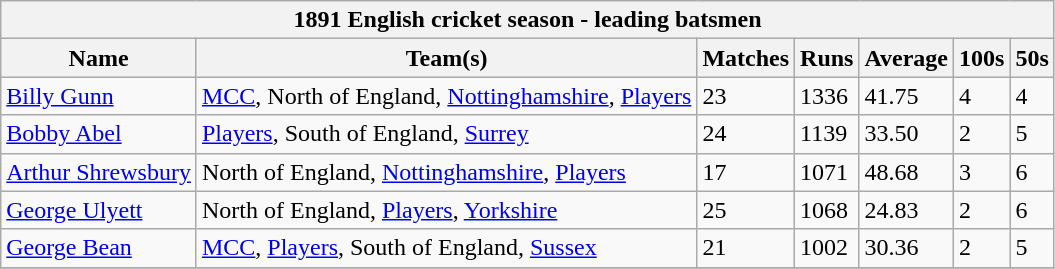<table class="wikitable">
<tr>
<th bgcolor="#efefef" colspan="7">1891 English cricket season - leading batsmen</th>
</tr>
<tr bgcolor="#efefef">
<th>Name</th>
<th>Team(s)</th>
<th>Matches</th>
<th>Runs</th>
<th>Average</th>
<th>100s</th>
<th>50s</th>
</tr>
<tr>
<td><a href='#'>Billy Gunn</a></td>
<td><a href='#'>MCC</a>, North of England, <a href='#'>Nottinghamshire</a>, <a href='#'>Players</a></td>
<td>23</td>
<td>1336</td>
<td>41.75</td>
<td>4</td>
<td>4</td>
</tr>
<tr>
<td><a href='#'>Bobby Abel</a></td>
<td><a href='#'>Players</a>, South of England, <a href='#'>Surrey</a></td>
<td>24</td>
<td>1139</td>
<td>33.50</td>
<td>2</td>
<td>5</td>
</tr>
<tr>
<td><a href='#'>Arthur Shrewsbury</a></td>
<td>North of England, <a href='#'>Nottinghamshire</a>, <a href='#'>Players</a></td>
<td>17</td>
<td>1071</td>
<td>48.68</td>
<td>3</td>
<td>6</td>
</tr>
<tr>
<td><a href='#'>George Ulyett</a></td>
<td>North of England, <a href='#'>Players</a>, <a href='#'>Yorkshire</a></td>
<td>25</td>
<td>1068</td>
<td>24.83</td>
<td>2</td>
<td>6</td>
</tr>
<tr>
<td><a href='#'>George Bean</a></td>
<td><a href='#'>MCC</a>, <a href='#'>Players</a>, South of England, <a href='#'>Sussex</a></td>
<td>21</td>
<td>1002</td>
<td>30.36</td>
<td>2</td>
<td>5</td>
</tr>
<tr>
</tr>
</table>
